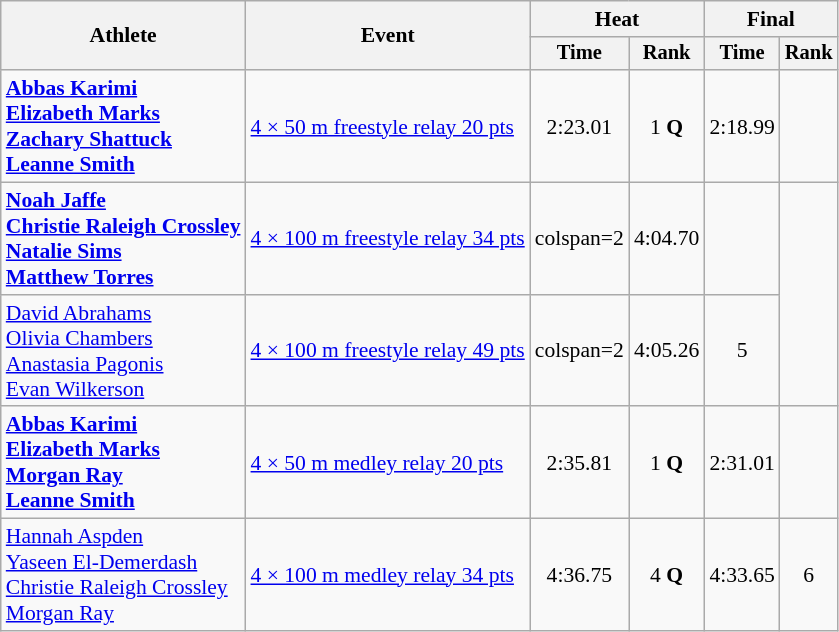<table class=wikitable style=font-size:90%;text-align:center>
<tr>
<th rowspan=2>Athlete</th>
<th rowspan=2>Event</th>
<th colspan=2>Heat</th>
<th colspan=2>Final</th>
</tr>
<tr style=font-size:95%>
<th>Time</th>
<th>Rank</th>
<th>Time</th>
<th>Rank</th>
</tr>
<tr>
<td align=left><strong><a href='#'>Abbas Karimi</a><br><a href='#'>Elizabeth Marks</a><br><a href='#'>Zachary Shattuck</a><br><a href='#'>Leanne Smith</a></strong></td>
<td align=left><a href='#'>4 × 50 m freestyle relay 20 pts</a></td>
<td>2:23.01</td>
<td>1 <strong>Q</strong></td>
<td>2:18.99 </td>
<td></td>
</tr>
<tr>
<td align=left><strong><a href='#'>Noah Jaffe</a><br><a href='#'>Christie Raleigh Crossley</a><br><a href='#'>Natalie Sims</a><br><a href='#'>Matthew Torres</a></strong></td>
<td align=left><a href='#'>4 × 100 m freestyle relay 34 pts</a></td>
<td>colspan=2 </td>
<td>4:04.70 </td>
<td></td>
</tr>
<tr>
<td align=left><a href='#'>David Abrahams</a><br><a href='#'>Olivia Chambers</a><br><a href='#'>Anastasia Pagonis</a><br><a href='#'>Evan Wilkerson</a></td>
<td align=left><a href='#'>4 × 100 m freestyle relay 49 pts</a></td>
<td>colspan=2 </td>
<td>4:05.26</td>
<td>5</td>
</tr>
<tr>
<td align=left><strong><a href='#'>Abbas Karimi</a><br><a href='#'>Elizabeth Marks</a><br><a href='#'>Morgan Ray</a><br><a href='#'>Leanne Smith</a></strong></td>
<td align=left><a href='#'>4 × 50 m medley relay 20 pts</a></td>
<td>2:35.81</td>
<td>1 <strong>Q</strong></td>
<td>2:31.01 </td>
<td></td>
</tr>
<tr>
<td align=left><a href='#'>Hannah Aspden</a><br><a href='#'>Yaseen El-Demerdash</a><br><a href='#'>Christie Raleigh Crossley</a><br><a href='#'>Morgan Ray</a></td>
<td align=left><a href='#'>4 × 100 m medley relay 34 pts</a></td>
<td>4:36.75 </td>
<td>4 <strong>Q</strong></td>
<td>4:33.65 </td>
<td>6</td>
</tr>
</table>
